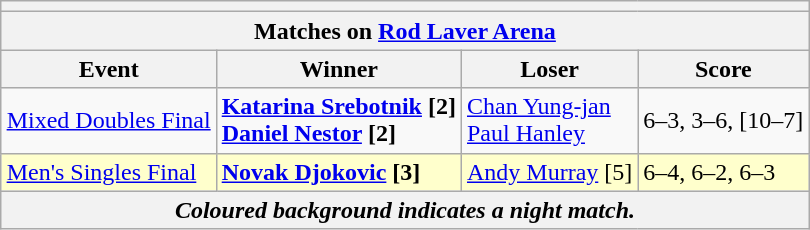<table class="wikitable collapsible" style="margin:1em auto;">
<tr>
<th colspan=4></th>
</tr>
<tr>
<th colspan=4><strong>Matches on <a href='#'>Rod Laver Arena</a></strong></th>
</tr>
<tr>
<th>Event</th>
<th>Winner</th>
<th>Loser</th>
<th>Score</th>
</tr>
<tr align=left>
<td><a href='#'>Mixed Doubles Final</a></td>
<td> <strong><a href='#'>Katarina Srebotnik</a> [2]</strong><br> <strong><a href='#'>Daniel Nestor</a> [2]</strong></td>
<td> <a href='#'>Chan Yung-jan</a><br> <a href='#'>Paul Hanley</a></td>
<td>6–3, 3–6, [10–7]</td>
</tr>
<tr style="text-align:left; background:#ffc;">
<td><a href='#'>Men's Singles Final</a></td>
<td><strong> <a href='#'>Novak Djokovic</a> [3]</strong></td>
<td> <a href='#'>Andy Murray</a> [5]</td>
<td>6–4, 6–2, 6–3</td>
</tr>
<tr>
<th colspan=4><em>Coloured background indicates a night match.</em></th>
</tr>
</table>
